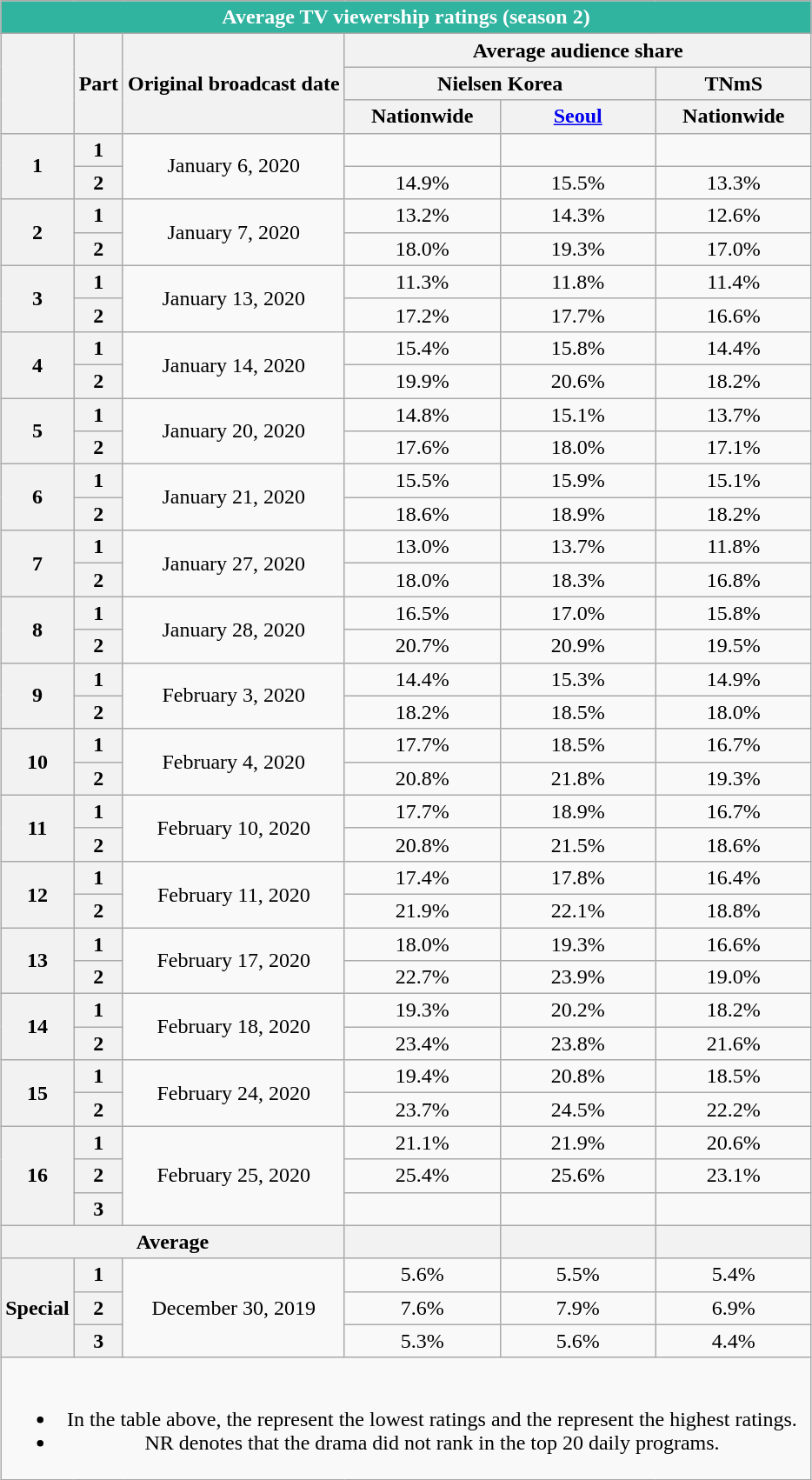<table role="presentation" class="wikitable mw-collapsible mw-collapsed" style="text-align:center; max-width:650px; margin-left:auto; margin-right:auto; border:none">
<tr>
<th colspan="6" style="background:#30B39F; color:white">Average TV viewership ratings (season 2)</th>
</tr>
<tr>
<th scope="col" rowspan="3"></th>
<th scope="col" rowspan="3">Part</th>
<th scope="col" rowspan="3">Original broadcast date</th>
<th scope="col" colspan="3">Average audience share</th>
</tr>
<tr>
<th scope="col" colspan="2">Nielsen Korea</th>
<th scope="col">TNmS</th>
</tr>
<tr>
<th scope="col" style="width:7em">Nationwide</th>
<th scope="col" style="width:7em"><a href='#'>Seoul</a></th>
<th scope="col" style="width:7em">Nationwide</th>
</tr>
<tr>
<th scope="col" rowspan="2">1</th>
<th scope="col">1</th>
<td rowspan="2">January 6, 2020</td>
<td><strong></strong> </td>
<td><strong></strong> </td>
<td><strong></strong> </td>
</tr>
<tr>
<th scope="col">2</th>
<td>14.9% </td>
<td>15.5% </td>
<td>13.3% </td>
</tr>
<tr>
<th scope="col" rowspan="2">2</th>
<th scope="col">1</th>
<td rowspan="2">January 7, 2020</td>
<td>13.2% </td>
<td>14.3% </td>
<td>12.6% </td>
</tr>
<tr>
<th scope="col">2</th>
<td>18.0% </td>
<td>19.3% </td>
<td>17.0% </td>
</tr>
<tr>
<th scope="col" rowspan="2">3</th>
<th scope="col">1</th>
<td rowspan="2">January 13, 2020</td>
<td>11.3% </td>
<td>11.8% </td>
<td>11.4% </td>
</tr>
<tr>
<th scope="col">2</th>
<td>17.2% </td>
<td>17.7% </td>
<td>16.6% </td>
</tr>
<tr>
<th scope="col" rowspan="2">4</th>
<th scope="col">1</th>
<td rowspan="2">January 14, 2020</td>
<td>15.4% </td>
<td>15.8% </td>
<td>14.4% </td>
</tr>
<tr>
<th scope="col">2</th>
<td>19.9% </td>
<td>20.6% </td>
<td>18.2% </td>
</tr>
<tr>
<th scope="col" rowspan="2">5</th>
<th scope="col">1</th>
<td rowspan="2">January 20, 2020</td>
<td>14.8% </td>
<td>15.1% </td>
<td>13.7% </td>
</tr>
<tr>
<th scope="col">2</th>
<td>17.6% </td>
<td>18.0% </td>
<td>17.1% </td>
</tr>
<tr>
<th scope="col" rowspan="2">6</th>
<th scope="col">1</th>
<td rowspan="2">January 21, 2020</td>
<td>15.5% </td>
<td>15.9% </td>
<td>15.1% </td>
</tr>
<tr>
<th scope="col">2</th>
<td>18.6% </td>
<td>18.9% </td>
<td>18.2% </td>
</tr>
<tr>
<th scope="col" rowspan="2">7</th>
<th scope="col">1</th>
<td rowspan="2">January 27, 2020</td>
<td>13.0% </td>
<td>13.7% </td>
<td>11.8% </td>
</tr>
<tr>
<th scope="col">2</th>
<td>18.0% </td>
<td>18.3% </td>
<td>16.8% </td>
</tr>
<tr>
<th scope="col" rowspan="2">8</th>
<th scope="col">1</th>
<td rowspan="2">January 28, 2020</td>
<td>16.5% </td>
<td>17.0% </td>
<td>15.8% </td>
</tr>
<tr>
<th scope="col">2</th>
<td>20.7% </td>
<td>20.9% </td>
<td>19.5% </td>
</tr>
<tr>
<th scope="col" rowspan="2">9</th>
<th scope="col">1</th>
<td rowspan="2">February 3, 2020</td>
<td>14.4% </td>
<td>15.3% </td>
<td>14.9% </td>
</tr>
<tr>
<th scope="col">2</th>
<td>18.2% </td>
<td>18.5% </td>
<td>18.0% </td>
</tr>
<tr>
<th scope="col" rowspan="2">10</th>
<th scope="col">1</th>
<td rowspan="2">February 4, 2020</td>
<td>17.7% </td>
<td>18.5% </td>
<td>16.7% </td>
</tr>
<tr>
<th scope="col">2</th>
<td>20.8% </td>
<td>21.8% </td>
<td>19.3% </td>
</tr>
<tr>
<th scope="col" rowspan="2">11</th>
<th scope="col">1</th>
<td rowspan="2">February 10, 2020</td>
<td>17.7% </td>
<td>18.9% </td>
<td>16.7% </td>
</tr>
<tr>
<th scope="col">2</th>
<td>20.8% </td>
<td>21.5% </td>
<td>18.6% </td>
</tr>
<tr>
<th scope="col" rowspan="2">12</th>
<th scope="col">1</th>
<td rowspan="2">February 11, 2020</td>
<td>17.4% </td>
<td>17.8% </td>
<td>16.4% </td>
</tr>
<tr>
<th scope="col">2</th>
<td>21.9% </td>
<td>22.1% </td>
<td>18.8% </td>
</tr>
<tr>
<th scope="col" rowspan="2">13</th>
<th scope="col">1</th>
<td rowspan="2">February 17, 2020</td>
<td>18.0% </td>
<td>19.3% </td>
<td>16.6% </td>
</tr>
<tr>
<th scope="col">2</th>
<td>22.7% </td>
<td>23.9% </td>
<td>19.0% </td>
</tr>
<tr>
<th scope="col" rowspan="2">14</th>
<th scope="col">1</th>
<td rowspan="2">February 18, 2020</td>
<td>19.3% </td>
<td>20.2% </td>
<td>18.2% </td>
</tr>
<tr>
<th scope="col">2</th>
<td>23.4% </td>
<td>23.8% </td>
<td>21.6% </td>
</tr>
<tr>
<th scope="col" rowspan="2">15</th>
<th scope="col">1</th>
<td rowspan="2">February 24, 2020</td>
<td>19.4% </td>
<td>20.8% </td>
<td>18.5% </td>
</tr>
<tr>
<th scope="col">2</th>
<td>23.7% </td>
<td>24.5% </td>
<td>22.2% </td>
</tr>
<tr>
<th scope="col" rowspan="3">16</th>
<th scope="col">1</th>
<td rowspan="3">February 25, 2020</td>
<td>21.1% </td>
<td>21.9% </td>
<td>20.6% </td>
</tr>
<tr>
<th scope="col">2</th>
<td>25.4% </td>
<td>25.6% </td>
<td>23.1% </td>
</tr>
<tr>
<th scope="col">3</th>
<td><strong></strong> </td>
<td><strong></strong> </td>
<td><strong></strong> </td>
</tr>
<tr>
<th scope="col" colspan="3">Average</th>
<th></th>
<th></th>
<th></th>
</tr>
<tr>
<th scope="col" rowspan="3">Special</th>
<th scope="col">1</th>
<td rowspan="3">December 30, 2019</td>
<td>5.6% </td>
<td>5.5% </td>
<td>5.4% </td>
</tr>
<tr>
<th scope="col">2</th>
<td>7.6% </td>
<td>7.9% </td>
<td>6.9% </td>
</tr>
<tr>
<th scope="col">3</th>
<td>5.3% </td>
<td>5.6% </td>
<td>4.4% </td>
</tr>
<tr>
<td colspan="6" style="font:size:85%"><br><ul><li>In the table above, the <strong></strong> represent the lowest ratings and the <strong></strong> represent the highest ratings.</li><li>NR denotes that the drama did not rank in the top 20 daily programs.</li></ul></td>
</tr>
</table>
